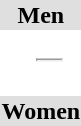<table>
<tr style="background:#dfdfdf;">
<td colspan="4" style="text-align:center;"><strong>Men</strong></td>
</tr>
<tr>
<th scope=row style="text-align:left"></th>
<td></td>
<td></td>
<td></td>
</tr>
<tr>
<th scope=row style="text-align:left"></th>
<td></td>
<td></td>
<td></td>
</tr>
<tr>
<th scope=row style="text-align:left"></th>
<td></td>
<td><hr></td>
<td></td>
</tr>
<tr>
<th scope=row style="text-align:left"></th>
<td></td>
<td></td>
<td></td>
</tr>
<tr>
<th scope=row style="text-align:left"></th>
<td></td>
<td></td>
<td></td>
</tr>
<tr>
<th scope=row style="text-align:left"></th>
<td></td>
<td></td>
<td></td>
</tr>
<tr style="background:#dfdfdf;">
<td colspan="4" style="text-align:center;"><strong>Women</strong></td>
</tr>
<tr>
<th scope=row style="text-align:left"></th>
<td></td>
<td></td>
<td></td>
</tr>
<tr>
<th scope=row style="text-align:left"></th>
<td></td>
<td></td>
<td></td>
</tr>
<tr>
<th scope=row style="text-align:left"></th>
<td></td>
<td></td>
<td></td>
</tr>
<tr>
<th scope=row style="text-align:left"></th>
<td></td>
<td></td>
<td></td>
</tr>
</table>
